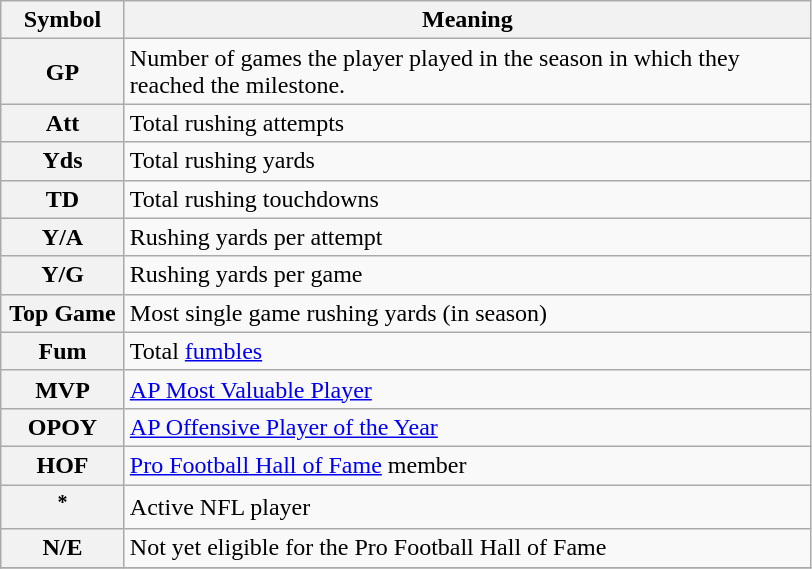<table class="wikitable plainrowheaders" border="1">
<tr>
<th scope="col" style="width:75px">Symbol</th>
<th scope="col" style="width:450px">Meaning</th>
</tr>
<tr>
<th scope="row">GP</th>
<td>Number of games the player played in the season in which they reached the milestone.</td>
</tr>
<tr>
<th scope="row">Att</th>
<td>Total rushing attempts</td>
</tr>
<tr>
<th scope="row">Yds</th>
<td>Total rushing yards</td>
</tr>
<tr>
<th scope="row">TD</th>
<td>Total rushing touchdowns</td>
</tr>
<tr>
<th scope="row">Y/A</th>
<td>Rushing yards per attempt</td>
</tr>
<tr>
<th scope="row">Y/G</th>
<td>Rushing yards per game</td>
</tr>
<tr>
<th scope="row">Top Game</th>
<td>Most single game rushing yards (in season)</td>
</tr>
<tr>
<th scope="row">Fum</th>
<td>Total <a href='#'>fumbles</a></td>
</tr>
<tr>
<th scope="row">MVP</th>
<td><a href='#'>AP Most Valuable Player</a></td>
</tr>
<tr>
<th scope="row">OPOY</th>
<td><a href='#'>AP Offensive Player of the Year</a></td>
</tr>
<tr>
<th scope="row">HOF</th>
<td><a href='#'>Pro Football Hall of Fame</a> member</td>
</tr>
<tr>
<th scope="row"><sup>*</sup></th>
<td>Active NFL player</td>
</tr>
<tr>
<th scope="row">N/E</th>
<td>Not yet eligible for the Pro Football Hall of Fame</td>
</tr>
<tr>
</tr>
</table>
